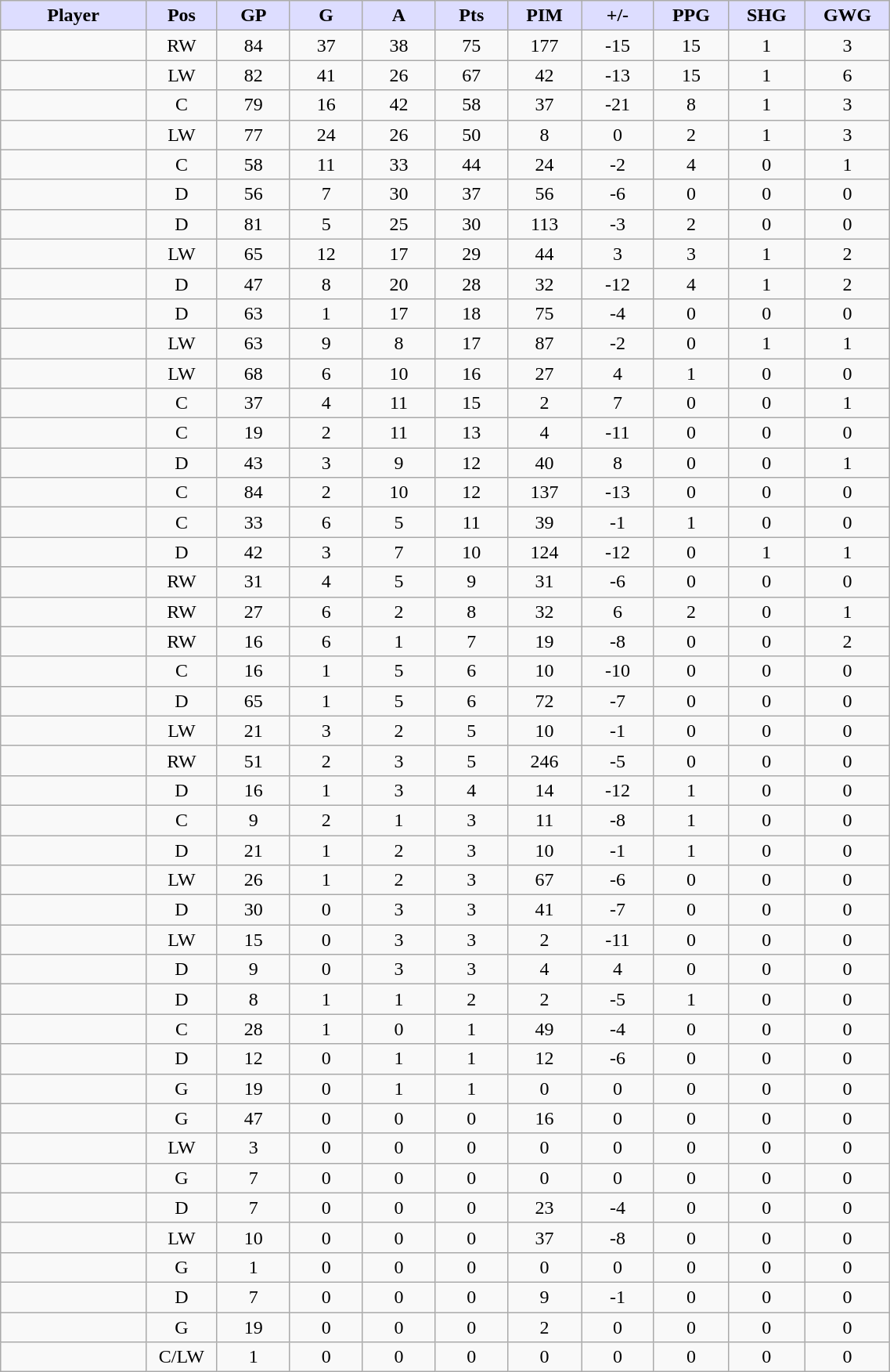<table style="width:60%;" class="wikitable sortable">
<tr style="text-align:center;">
<th style="background:#ddf; width:10%;">Player</th>
<th style="background:#ddf; width:3%;" title="Position">Pos</th>
<th style="background:#ddf; width:5%;" title="Games played">GP</th>
<th style="background:#ddf; width:5%;" title="Goals">G</th>
<th style="background:#ddf; width:5%;" title="Assists">A</th>
<th style="background:#ddf; width:5%;" title="Points">Pts</th>
<th style="background:#ddf; width:5%;" title="Penalties in Minutes">PIM</th>
<th style="background:#ddf; width:5%;" title="Plus/Minus">+/-</th>
<th style="background:#ddf; width:5%;" title="Power Play Goals">PPG</th>
<th style="background:#ddf; width:5%;" title="Short-handed Goals">SHG</th>
<th style="background:#ddf; width:5%;" title="Game-winning Goals">GWG</th>
</tr>
<tr style="text-align:center;">
<td style="text-align:right;"></td>
<td>RW</td>
<td>84</td>
<td>37</td>
<td>38</td>
<td>75</td>
<td>177</td>
<td>-15</td>
<td>15</td>
<td>1</td>
<td>3</td>
</tr>
<tr style="text-align:center;">
<td style="text-align:right;"></td>
<td>LW</td>
<td>82</td>
<td>41</td>
<td>26</td>
<td>67</td>
<td>42</td>
<td>-13</td>
<td>15</td>
<td>1</td>
<td>6</td>
</tr>
<tr style="text-align:center;">
<td style="text-align:right;"></td>
<td>C</td>
<td>79</td>
<td>16</td>
<td>42</td>
<td>58</td>
<td>37</td>
<td>-21</td>
<td>8</td>
<td>1</td>
<td>3</td>
</tr>
<tr style="text-align:center;">
<td style="text-align:right;"></td>
<td>LW</td>
<td>77</td>
<td>24</td>
<td>26</td>
<td>50</td>
<td>8</td>
<td>0</td>
<td>2</td>
<td>1</td>
<td>3</td>
</tr>
<tr style="text-align:center;">
<td style="text-align:right;"></td>
<td>C</td>
<td>58</td>
<td>11</td>
<td>33</td>
<td>44</td>
<td>24</td>
<td>-2</td>
<td>4</td>
<td>0</td>
<td>1</td>
</tr>
<tr style="text-align:center;">
<td style="text-align:right;"></td>
<td>D</td>
<td>56</td>
<td>7</td>
<td>30</td>
<td>37</td>
<td>56</td>
<td>-6</td>
<td>0</td>
<td>0</td>
<td>0</td>
</tr>
<tr style="text-align:center;">
<td style="text-align:right;"></td>
<td>D</td>
<td>81</td>
<td>5</td>
<td>25</td>
<td>30</td>
<td>113</td>
<td>-3</td>
<td>2</td>
<td>0</td>
<td>0</td>
</tr>
<tr style="text-align:center;">
<td style="text-align:right;"></td>
<td>LW</td>
<td>65</td>
<td>12</td>
<td>17</td>
<td>29</td>
<td>44</td>
<td>3</td>
<td>3</td>
<td>1</td>
<td>2</td>
</tr>
<tr style="text-align:center;">
<td style="text-align:right;"></td>
<td>D</td>
<td>47</td>
<td>8</td>
<td>20</td>
<td>28</td>
<td>32</td>
<td>-12</td>
<td>4</td>
<td>1</td>
<td>2</td>
</tr>
<tr style="text-align:center;">
<td style="text-align:right;"></td>
<td>D</td>
<td>63</td>
<td>1</td>
<td>17</td>
<td>18</td>
<td>75</td>
<td>-4</td>
<td>0</td>
<td>0</td>
<td>0</td>
</tr>
<tr style="text-align:center;">
<td style="text-align:right;"></td>
<td>LW</td>
<td>63</td>
<td>9</td>
<td>8</td>
<td>17</td>
<td>87</td>
<td>-2</td>
<td>0</td>
<td>1</td>
<td>1</td>
</tr>
<tr style="text-align:center;">
<td style="text-align:right;"></td>
<td>LW</td>
<td>68</td>
<td>6</td>
<td>10</td>
<td>16</td>
<td>27</td>
<td>4</td>
<td>1</td>
<td>0</td>
<td>0</td>
</tr>
<tr style="text-align:center;">
<td style="text-align:right;"></td>
<td>C</td>
<td>37</td>
<td>4</td>
<td>11</td>
<td>15</td>
<td>2</td>
<td>7</td>
<td>0</td>
<td>0</td>
<td>1</td>
</tr>
<tr style="text-align:center;">
<td style="text-align:right;"></td>
<td>C</td>
<td>19</td>
<td>2</td>
<td>11</td>
<td>13</td>
<td>4</td>
<td>-11</td>
<td>0</td>
<td>0</td>
<td>0</td>
</tr>
<tr style="text-align:center;">
<td style="text-align:right;"></td>
<td>D</td>
<td>43</td>
<td>3</td>
<td>9</td>
<td>12</td>
<td>40</td>
<td>8</td>
<td>0</td>
<td>0</td>
<td>1</td>
</tr>
<tr style="text-align:center;">
<td style="text-align:right;"></td>
<td>C</td>
<td>84</td>
<td>2</td>
<td>10</td>
<td>12</td>
<td>137</td>
<td>-13</td>
<td>0</td>
<td>0</td>
<td>0</td>
</tr>
<tr style="text-align:center;">
<td style="text-align:right;"></td>
<td>C</td>
<td>33</td>
<td>6</td>
<td>5</td>
<td>11</td>
<td>39</td>
<td>-1</td>
<td>1</td>
<td>0</td>
<td>0</td>
</tr>
<tr style="text-align:center;">
<td style="text-align:right;"></td>
<td>D</td>
<td>42</td>
<td>3</td>
<td>7</td>
<td>10</td>
<td>124</td>
<td>-12</td>
<td>0</td>
<td>1</td>
<td>1</td>
</tr>
<tr style="text-align:center;">
<td style="text-align:right;"></td>
<td>RW</td>
<td>31</td>
<td>4</td>
<td>5</td>
<td>9</td>
<td>31</td>
<td>-6</td>
<td>0</td>
<td>0</td>
<td>0</td>
</tr>
<tr style="text-align:center;">
<td style="text-align:right;"></td>
<td>RW</td>
<td>27</td>
<td>6</td>
<td>2</td>
<td>8</td>
<td>32</td>
<td>6</td>
<td>2</td>
<td>0</td>
<td>1</td>
</tr>
<tr style="text-align:center;">
<td style="text-align:right;"></td>
<td>RW</td>
<td>16</td>
<td>6</td>
<td>1</td>
<td>7</td>
<td>19</td>
<td>-8</td>
<td>0</td>
<td>0</td>
<td>2</td>
</tr>
<tr style="text-align:center;">
<td style="text-align:right;"></td>
<td>C</td>
<td>16</td>
<td>1</td>
<td>5</td>
<td>6</td>
<td>10</td>
<td>-10</td>
<td>0</td>
<td>0</td>
<td>0</td>
</tr>
<tr style="text-align:center;">
<td style="text-align:right;"></td>
<td>D</td>
<td>65</td>
<td>1</td>
<td>5</td>
<td>6</td>
<td>72</td>
<td>-7</td>
<td>0</td>
<td>0</td>
<td>0</td>
</tr>
<tr style="text-align:center;">
<td style="text-align:right;"></td>
<td>LW</td>
<td>21</td>
<td>3</td>
<td>2</td>
<td>5</td>
<td>10</td>
<td>-1</td>
<td>0</td>
<td>0</td>
<td>0</td>
</tr>
<tr style="text-align:center;">
<td style="text-align:right;"></td>
<td>RW</td>
<td>51</td>
<td>2</td>
<td>3</td>
<td>5</td>
<td>246</td>
<td>-5</td>
<td>0</td>
<td>0</td>
<td>0</td>
</tr>
<tr style="text-align:center;">
<td style="text-align:right;"></td>
<td>D</td>
<td>16</td>
<td>1</td>
<td>3</td>
<td>4</td>
<td>14</td>
<td>-12</td>
<td>1</td>
<td>0</td>
<td>0</td>
</tr>
<tr style="text-align:center;">
<td style="text-align:right;"></td>
<td>C</td>
<td>9</td>
<td>2</td>
<td>1</td>
<td>3</td>
<td>11</td>
<td>-8</td>
<td>1</td>
<td>0</td>
<td>0</td>
</tr>
<tr style="text-align:center;">
<td style="text-align:right;"></td>
<td>D</td>
<td>21</td>
<td>1</td>
<td>2</td>
<td>3</td>
<td>10</td>
<td>-1</td>
<td>1</td>
<td>0</td>
<td>0</td>
</tr>
<tr style="text-align:center;">
<td style="text-align:right;"></td>
<td>LW</td>
<td>26</td>
<td>1</td>
<td>2</td>
<td>3</td>
<td>67</td>
<td>-6</td>
<td>0</td>
<td>0</td>
<td>0</td>
</tr>
<tr style="text-align:center;">
<td style="text-align:right;"></td>
<td>D</td>
<td>30</td>
<td>0</td>
<td>3</td>
<td>3</td>
<td>41</td>
<td>-7</td>
<td>0</td>
<td>0</td>
<td>0</td>
</tr>
<tr style="text-align:center;">
<td style="text-align:right;"></td>
<td>LW</td>
<td>15</td>
<td>0</td>
<td>3</td>
<td>3</td>
<td>2</td>
<td>-11</td>
<td>0</td>
<td>0</td>
<td>0</td>
</tr>
<tr style="text-align:center;">
<td style="text-align:right;"></td>
<td>D</td>
<td>9</td>
<td>0</td>
<td>3</td>
<td>3</td>
<td>4</td>
<td>4</td>
<td>0</td>
<td>0</td>
<td>0</td>
</tr>
<tr style="text-align:center;">
<td style="text-align:right;"></td>
<td>D</td>
<td>8</td>
<td>1</td>
<td>1</td>
<td>2</td>
<td>2</td>
<td>-5</td>
<td>1</td>
<td>0</td>
<td>0</td>
</tr>
<tr style="text-align:center;">
<td style="text-align:right;"></td>
<td>C</td>
<td>28</td>
<td>1</td>
<td>0</td>
<td>1</td>
<td>49</td>
<td>-4</td>
<td>0</td>
<td>0</td>
<td>0</td>
</tr>
<tr style="text-align:center;">
<td style="text-align:right;"></td>
<td>D</td>
<td>12</td>
<td>0</td>
<td>1</td>
<td>1</td>
<td>12</td>
<td>-6</td>
<td>0</td>
<td>0</td>
<td>0</td>
</tr>
<tr style="text-align:center;">
<td style="text-align:right;"></td>
<td>G</td>
<td>19</td>
<td>0</td>
<td>1</td>
<td>1</td>
<td>0</td>
<td>0</td>
<td>0</td>
<td>0</td>
<td>0</td>
</tr>
<tr style="text-align:center;">
<td style="text-align:right;"></td>
<td>G</td>
<td>47</td>
<td>0</td>
<td>0</td>
<td>0</td>
<td>16</td>
<td>0</td>
<td>0</td>
<td>0</td>
<td>0</td>
</tr>
<tr style="text-align:center;">
<td style="text-align:right;"></td>
<td>LW</td>
<td>3</td>
<td>0</td>
<td>0</td>
<td>0</td>
<td>0</td>
<td>0</td>
<td>0</td>
<td>0</td>
<td>0</td>
</tr>
<tr style="text-align:center;">
<td style="text-align:right;"></td>
<td>G</td>
<td>7</td>
<td>0</td>
<td>0</td>
<td>0</td>
<td>0</td>
<td>0</td>
<td>0</td>
<td>0</td>
<td>0</td>
</tr>
<tr style="text-align:center;">
<td style="text-align:right;"></td>
<td>D</td>
<td>7</td>
<td>0</td>
<td>0</td>
<td>0</td>
<td>23</td>
<td>-4</td>
<td>0</td>
<td>0</td>
<td>0</td>
</tr>
<tr style="text-align:center;">
<td style="text-align:right;"></td>
<td>LW</td>
<td>10</td>
<td>0</td>
<td>0</td>
<td>0</td>
<td>37</td>
<td>-8</td>
<td>0</td>
<td>0</td>
<td>0</td>
</tr>
<tr style="text-align:center;">
<td style="text-align:right;"></td>
<td>G</td>
<td>1</td>
<td>0</td>
<td>0</td>
<td>0</td>
<td>0</td>
<td>0</td>
<td>0</td>
<td>0</td>
<td>0</td>
</tr>
<tr style="text-align:center;">
<td style="text-align:right;"></td>
<td>D</td>
<td>7</td>
<td>0</td>
<td>0</td>
<td>0</td>
<td>9</td>
<td>-1</td>
<td>0</td>
<td>0</td>
<td>0</td>
</tr>
<tr style="text-align:center;">
<td style="text-align:right;"></td>
<td>G</td>
<td>19</td>
<td>0</td>
<td>0</td>
<td>0</td>
<td>2</td>
<td>0</td>
<td>0</td>
<td>0</td>
<td>0</td>
</tr>
<tr style="text-align:center;">
<td style="text-align:right;"></td>
<td>C/LW</td>
<td>1</td>
<td>0</td>
<td>0</td>
<td>0</td>
<td>0</td>
<td>0</td>
<td>0</td>
<td>0</td>
<td>0</td>
</tr>
</table>
